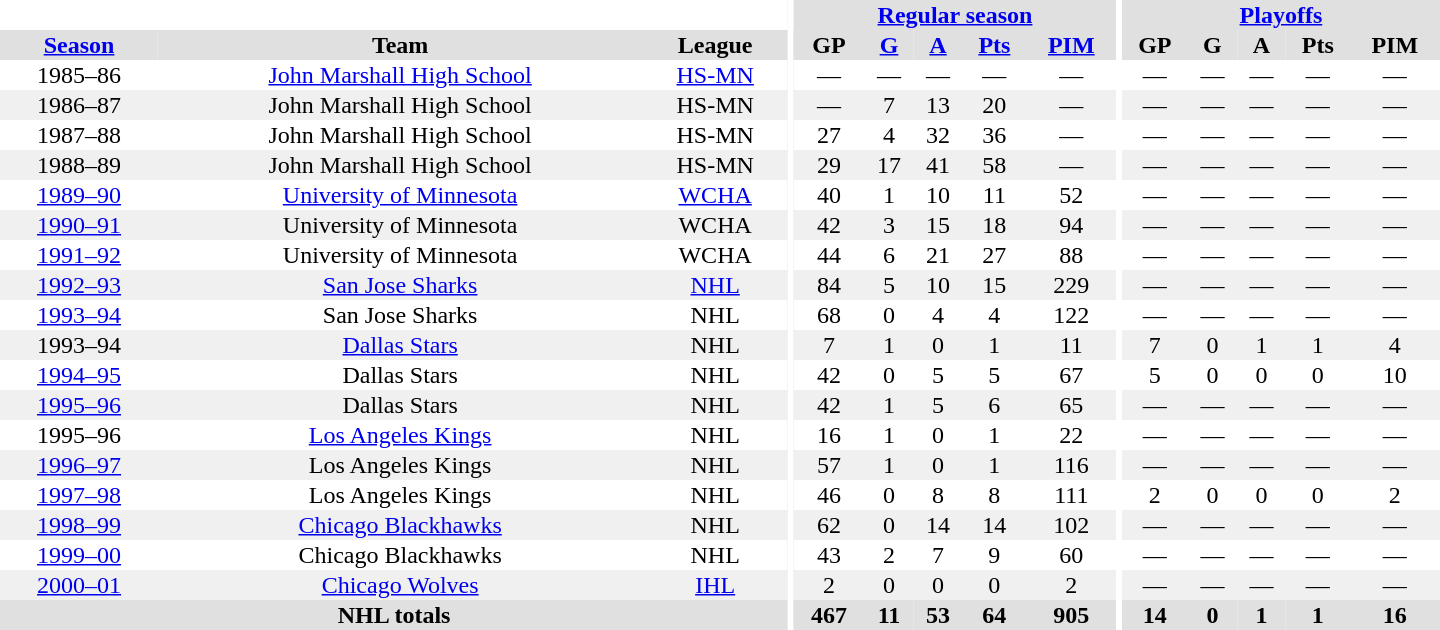<table border="0" cellpadding="1" cellspacing="0" style="text-align:center; width:60em">
<tr bgcolor="#e0e0e0">
<th colspan="3" bgcolor="#ffffff"></th>
<th rowspan="100" bgcolor="#ffffff"></th>
<th colspan="5"><a href='#'>Regular season</a></th>
<th rowspan="100" bgcolor="#ffffff"></th>
<th colspan="5"><a href='#'>Playoffs</a></th>
</tr>
<tr bgcolor="#e0e0e0">
<th><a href='#'>Season</a></th>
<th>Team</th>
<th>League</th>
<th>GP</th>
<th><a href='#'>G</a></th>
<th><a href='#'>A</a></th>
<th><a href='#'>Pts</a></th>
<th><a href='#'>PIM</a></th>
<th>GP</th>
<th>G</th>
<th>A</th>
<th>Pts</th>
<th>PIM</th>
</tr>
<tr>
<td>1985–86</td>
<td><a href='#'>John Marshall High School</a></td>
<td><a href='#'>HS-MN</a></td>
<td>—</td>
<td>—</td>
<td>—</td>
<td>—</td>
<td>—</td>
<td>—</td>
<td>—</td>
<td>—</td>
<td>—</td>
<td>—</td>
</tr>
<tr bgcolor="#f0f0f0">
<td>1986–87</td>
<td>John Marshall High School</td>
<td>HS-MN</td>
<td>—</td>
<td>7</td>
<td>13</td>
<td>20</td>
<td>—</td>
<td>—</td>
<td>—</td>
<td>—</td>
<td>—</td>
<td>—</td>
</tr>
<tr>
<td>1987–88</td>
<td>John Marshall High School</td>
<td>HS-MN</td>
<td>27</td>
<td>4</td>
<td>32</td>
<td>36</td>
<td>—</td>
<td>—</td>
<td>—</td>
<td>—</td>
<td>—</td>
<td>—</td>
</tr>
<tr bgcolor="#f0f0f0">
<td>1988–89</td>
<td>John Marshall High School</td>
<td>HS-MN</td>
<td>29</td>
<td>17</td>
<td>41</td>
<td>58</td>
<td>—</td>
<td>—</td>
<td>—</td>
<td>—</td>
<td>—</td>
<td>—</td>
</tr>
<tr>
<td><a href='#'>1989–90</a></td>
<td><a href='#'>University of Minnesota</a></td>
<td><a href='#'>WCHA</a></td>
<td>40</td>
<td>1</td>
<td>10</td>
<td>11</td>
<td>52</td>
<td>—</td>
<td>—</td>
<td>—</td>
<td>—</td>
<td>—</td>
</tr>
<tr bgcolor="#f0f0f0">
<td><a href='#'>1990–91</a></td>
<td>University of Minnesota</td>
<td>WCHA</td>
<td>42</td>
<td>3</td>
<td>15</td>
<td>18</td>
<td>94</td>
<td>—</td>
<td>—</td>
<td>—</td>
<td>—</td>
<td>—</td>
</tr>
<tr>
<td><a href='#'>1991–92</a></td>
<td>University of Minnesota</td>
<td>WCHA</td>
<td>44</td>
<td>6</td>
<td>21</td>
<td>27</td>
<td>88</td>
<td>—</td>
<td>—</td>
<td>—</td>
<td>—</td>
<td>—</td>
</tr>
<tr bgcolor="#f0f0f0">
<td><a href='#'>1992–93</a></td>
<td><a href='#'>San Jose Sharks</a></td>
<td><a href='#'>NHL</a></td>
<td>84</td>
<td>5</td>
<td>10</td>
<td>15</td>
<td>229</td>
<td>—</td>
<td>—</td>
<td>—</td>
<td>—</td>
<td>—</td>
</tr>
<tr>
<td><a href='#'>1993–94</a></td>
<td>San Jose Sharks</td>
<td>NHL</td>
<td>68</td>
<td>0</td>
<td>4</td>
<td>4</td>
<td>122</td>
<td>—</td>
<td>—</td>
<td>—</td>
<td>—</td>
<td>—</td>
</tr>
<tr bgcolor="#f0f0f0">
<td>1993–94</td>
<td><a href='#'>Dallas Stars</a></td>
<td>NHL</td>
<td>7</td>
<td>1</td>
<td>0</td>
<td>1</td>
<td>11</td>
<td>7</td>
<td>0</td>
<td>1</td>
<td>1</td>
<td>4</td>
</tr>
<tr>
<td><a href='#'>1994–95</a></td>
<td>Dallas Stars</td>
<td>NHL</td>
<td>42</td>
<td>0</td>
<td>5</td>
<td>5</td>
<td>67</td>
<td>5</td>
<td>0</td>
<td>0</td>
<td>0</td>
<td>10</td>
</tr>
<tr bgcolor="#f0f0f0">
<td><a href='#'>1995–96</a></td>
<td>Dallas Stars</td>
<td>NHL</td>
<td>42</td>
<td>1</td>
<td>5</td>
<td>6</td>
<td>65</td>
<td>—</td>
<td>—</td>
<td>—</td>
<td>—</td>
<td>—</td>
</tr>
<tr>
<td>1995–96</td>
<td><a href='#'>Los Angeles Kings</a></td>
<td>NHL</td>
<td>16</td>
<td>1</td>
<td>0</td>
<td>1</td>
<td>22</td>
<td>—</td>
<td>—</td>
<td>—</td>
<td>—</td>
<td>—</td>
</tr>
<tr bgcolor="#f0f0f0">
<td><a href='#'>1996–97</a></td>
<td>Los Angeles Kings</td>
<td>NHL</td>
<td>57</td>
<td>1</td>
<td>0</td>
<td>1</td>
<td>116</td>
<td>—</td>
<td>—</td>
<td>—</td>
<td>—</td>
<td>—</td>
</tr>
<tr>
<td><a href='#'>1997–98</a></td>
<td>Los Angeles Kings</td>
<td>NHL</td>
<td>46</td>
<td>0</td>
<td>8</td>
<td>8</td>
<td>111</td>
<td>2</td>
<td>0</td>
<td>0</td>
<td>0</td>
<td>2</td>
</tr>
<tr bgcolor="#f0f0f0">
<td><a href='#'>1998–99</a></td>
<td><a href='#'>Chicago Blackhawks</a></td>
<td>NHL</td>
<td>62</td>
<td>0</td>
<td>14</td>
<td>14</td>
<td>102</td>
<td>—</td>
<td>—</td>
<td>—</td>
<td>—</td>
<td>—</td>
</tr>
<tr>
<td><a href='#'>1999–00</a></td>
<td>Chicago Blackhawks</td>
<td>NHL</td>
<td>43</td>
<td>2</td>
<td>7</td>
<td>9</td>
<td>60</td>
<td>—</td>
<td>—</td>
<td>—</td>
<td>—</td>
<td>—</td>
</tr>
<tr bgcolor="#f0f0f0">
<td><a href='#'>2000–01</a></td>
<td><a href='#'>Chicago Wolves</a></td>
<td><a href='#'>IHL</a></td>
<td>2</td>
<td>0</td>
<td>0</td>
<td>0</td>
<td>2</td>
<td>—</td>
<td>—</td>
<td>—</td>
<td>—</td>
<td>—</td>
</tr>
<tr bgcolor="#e0e0e0">
<th colspan="3">NHL totals</th>
<th>467</th>
<th>11</th>
<th>53</th>
<th>64</th>
<th>905</th>
<th>14</th>
<th>0</th>
<th>1</th>
<th>1</th>
<th>16</th>
</tr>
</table>
